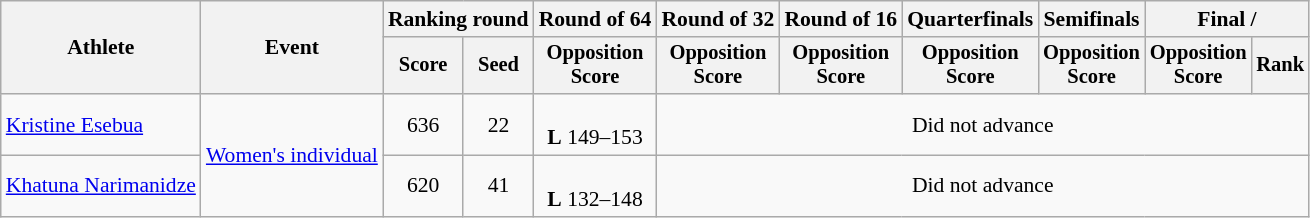<table class="wikitable" style="font-size:90%">
<tr>
<th rowspan="2">Athlete</th>
<th rowspan="2">Event</th>
<th colspan="2">Ranking round</th>
<th>Round of 64</th>
<th>Round of 32</th>
<th>Round of 16</th>
<th>Quarterfinals</th>
<th>Semifinals</th>
<th colspan="2">Final / </th>
</tr>
<tr style="font-size:95%">
<th>Score</th>
<th>Seed</th>
<th>Opposition<br>Score</th>
<th>Opposition<br>Score</th>
<th>Opposition<br>Score</th>
<th>Opposition<br>Score</th>
<th>Opposition<br>Score</th>
<th>Opposition<br>Score</th>
<th>Rank</th>
</tr>
<tr align=center>
<td align=left><a href='#'>Kristine Esebua</a></td>
<td align=left rowspan=2><a href='#'>Women's individual</a></td>
<td>636</td>
<td>22</td>
<td><br><strong>L</strong> 149–153</td>
<td colspan=6>Did not advance</td>
</tr>
<tr align=center>
<td align=left><a href='#'>Khatuna Narimanidze</a></td>
<td>620</td>
<td>41</td>
<td><br><strong>L</strong> 132–148</td>
<td colspan=6>Did not advance</td>
</tr>
</table>
